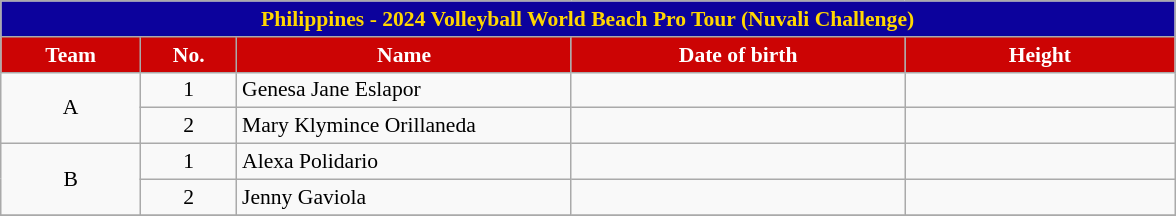<table class="wikitable" style="font-size:90%; text-align:center;">
<tr>
<th colspan=6 style="background:#0C029C; color:gold">Philippines - 2024 Volleyball World Beach Pro Tour (Nuvali Challenge)</th>
</tr>
<tr>
<th style="align=center; width:6em; background:#CC0404; color:white;">Team</th>
<th style="align=center; width:4em; background:#CC0404; color:white;">No.</th>
<th style="width:15em; background:#CC0404; color:white;">Name</th>
<th style="width:15em; background:#CC0404; color:white;">Date of birth</th>
<th style="width:12em; background:#CC0404; color:white;">Height</th>
</tr>
<tr align=center>
<td rowspan=2>A</td>
<td>1</td>
<td align=left>Genesa Jane Eslapor</td>
<td></td>
<td></td>
</tr>
<tr align=center>
<td>2</td>
<td align=left>Mary Klymince Orillaneda</td>
<td></td>
<td></td>
</tr>
<tr align=center>
<td rowspan=2>B</td>
<td>1</td>
<td align=left>Alexa Polidario</td>
<td></td>
<td></td>
</tr>
<tr align=center>
<td>2</td>
<td align=left>Jenny Gaviola</td>
<td></td>
<td></td>
</tr>
<tr align=center>
</tr>
</table>
